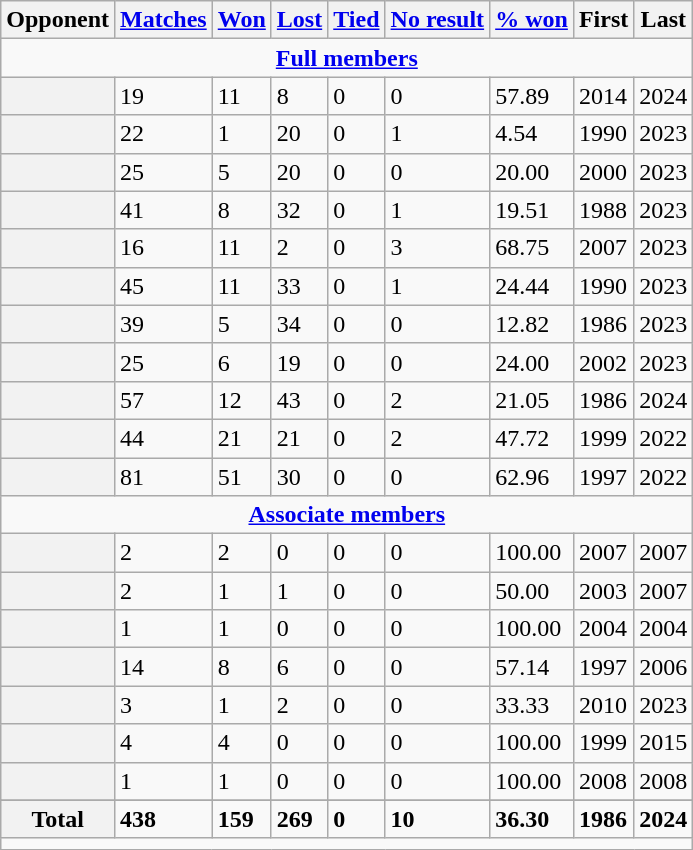<table class="wikitable plainrowheaders sortable">
<tr>
<th scope="col">Opponent</th>
<th scope="col"><a href='#'>Matches</a></th>
<th scope="col"><a href='#'>Won</a></th>
<th scope="col"><a href='#'>Lost</a></th>
<th scope="col"><a href='#'>Tied</a></th>
<th scope="col"><a href='#'>No result</a></th>
<th scope="col"><a href='#'>% won</a></th>
<th scope="col">First</th>
<th scope="col">Last</th>
</tr>
<tr>
<td style="text-align: center;" colspan="9"><strong><a href='#'>Full members</a></strong></td>
</tr>
<tr>
<th scope="row"></th>
<td>19</td>
<td>11</td>
<td>8</td>
<td>0</td>
<td>0</td>
<td>57.89</td>
<td>2014</td>
<td>2024</td>
</tr>
<tr>
<th scope="row"></th>
<td>22</td>
<td>1</td>
<td>20</td>
<td>0</td>
<td>1</td>
<td>4.54</td>
<td>1990</td>
<td>2023</td>
</tr>
<tr>
<th scope="row"></th>
<td>25</td>
<td>5</td>
<td>20</td>
<td>0</td>
<td>0</td>
<td>20.00</td>
<td>2000</td>
<td>2023</td>
</tr>
<tr>
<th scope="row"></th>
<td>41</td>
<td>8</td>
<td>32</td>
<td>0</td>
<td>1</td>
<td>19.51</td>
<td>1988</td>
<td>2023</td>
</tr>
<tr>
<th scope="row"></th>
<td>16</td>
<td>11</td>
<td>2</td>
<td>0</td>
<td>3</td>
<td>68.75</td>
<td>2007</td>
<td>2023</td>
</tr>
<tr>
<th scope="row"></th>
<td>45</td>
<td>11</td>
<td>33</td>
<td>0</td>
<td>1</td>
<td>24.44</td>
<td>1990</td>
<td>2023</td>
</tr>
<tr>
<th scope="row"></th>
<td>39</td>
<td>5</td>
<td>34</td>
<td>0</td>
<td>0</td>
<td>12.82</td>
<td>1986</td>
<td>2023</td>
</tr>
<tr>
<th scope="row"></th>
<td>25</td>
<td>6</td>
<td>19</td>
<td>0</td>
<td>0</td>
<td>24.00</td>
<td>2002</td>
<td>2023</td>
</tr>
<tr>
<th scope="row"></th>
<td>57</td>
<td>12</td>
<td>43</td>
<td>0</td>
<td>2</td>
<td>21.05</td>
<td>1986</td>
<td>2024</td>
</tr>
<tr>
<th scope="row"></th>
<td>44</td>
<td>21</td>
<td>21</td>
<td>0</td>
<td>2</td>
<td>47.72</td>
<td>1999</td>
<td>2022</td>
</tr>
<tr>
<th scope="row"></th>
<td>81</td>
<td>51</td>
<td>30</td>
<td>0</td>
<td>0</td>
<td>62.96</td>
<td>1997</td>
<td>2022</td>
</tr>
<tr>
<td colspan="10" style="text-align: center;"><strong><a href='#'>Associate members</a></strong></td>
</tr>
<tr>
<th scope="row"></th>
<td>2</td>
<td>2</td>
<td>0</td>
<td>0</td>
<td>0</td>
<td>100.00</td>
<td>2007</td>
<td>2007</td>
</tr>
<tr>
<th scope="row"></th>
<td>2</td>
<td>1</td>
<td>1</td>
<td>0</td>
<td>0</td>
<td>50.00</td>
<td>2003</td>
<td>2007</td>
</tr>
<tr>
<th scope="row"></th>
<td>1</td>
<td>1</td>
<td>0</td>
<td>0</td>
<td>0</td>
<td>100.00</td>
<td>2004</td>
<td>2004</td>
</tr>
<tr>
<th scope="row"></th>
<td>14</td>
<td>8</td>
<td>6</td>
<td>0</td>
<td>0</td>
<td>57.14</td>
<td>1997</td>
<td>2006</td>
</tr>
<tr>
<th scope="row"></th>
<td>3</td>
<td>1</td>
<td>2</td>
<td>0</td>
<td>0</td>
<td>33.33</td>
<td>2010</td>
<td>2023</td>
</tr>
<tr>
<th scope="row"></th>
<td>4</td>
<td>4</td>
<td>0</td>
<td>0</td>
<td>0</td>
<td>100.00</td>
<td>1999</td>
<td>2015</td>
</tr>
<tr>
<th scope="row"></th>
<td>1</td>
<td>1</td>
<td>0</td>
<td>0</td>
<td>0</td>
<td>100.00</td>
<td>2008</td>
<td>2008</td>
</tr>
<tr>
</tr>
<tr class="sortbottom">
<th scope="row" style="text-align:center"><strong>Total</strong></th>
<td><strong>438</strong></td>
<td><strong>159</strong></td>
<td><strong>269</strong></td>
<td><strong>0</strong></td>
<td><strong>10</strong></td>
<td><strong>36.30</strong></td>
<td><strong>1986</strong></td>
<td><strong>2024</strong></td>
</tr>
<tr>
<td colspan=10></td>
</tr>
</table>
